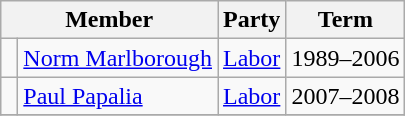<table class="wikitable">
<tr>
<th colspan="2">Member</th>
<th>Party</th>
<th>Term</th>
</tr>
<tr>
<td> </td>
<td><a href='#'>Norm Marlborough</a></td>
<td><a href='#'>Labor</a></td>
<td>1989–2006</td>
</tr>
<tr>
<td> </td>
<td><a href='#'>Paul Papalia</a></td>
<td><a href='#'>Labor</a></td>
<td>2007–2008</td>
</tr>
<tr>
</tr>
</table>
